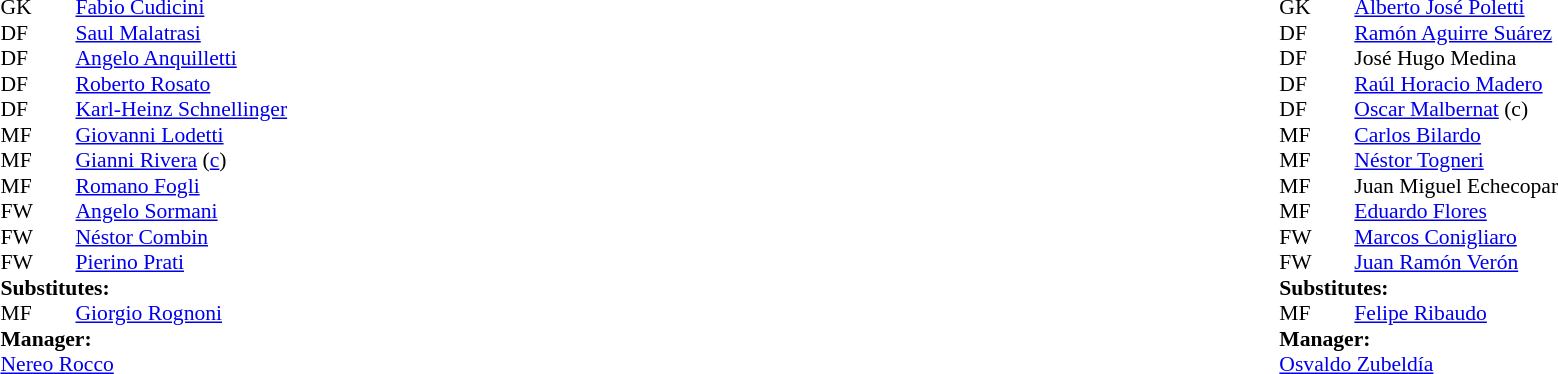<table width="100%">
<tr>
<td valign="top" width="50%"><br><table style="font-size:90%" cellspacing="0" cellpadding="0">
<tr>
<td colspan=4></td>
</tr>
<tr>
<th width=25></th>
<th width=25></th>
</tr>
<tr>
<td>GK</td>
<td></td>
<td> <a href='#'>Fabio Cudicini</a></td>
</tr>
<tr>
<td>DF</td>
<td></td>
<td> <a href='#'>Saul Malatrasi</a></td>
</tr>
<tr>
<td>DF</td>
<td></td>
<td> <a href='#'>Angelo Anquilletti</a></td>
</tr>
<tr>
<td>DF</td>
<td></td>
<td> <a href='#'>Roberto Rosato</a></td>
</tr>
<tr>
<td>DF</td>
<td></td>
<td> <a href='#'>Karl-Heinz Schnellinger</a></td>
</tr>
<tr>
<td>MF</td>
<td></td>
<td> <a href='#'>Giovanni Lodetti</a></td>
</tr>
<tr>
<td>MF</td>
<td></td>
<td> <a href='#'>Gianni Rivera</a> (<a href='#'>c</a>)</td>
</tr>
<tr>
<td>MF</td>
<td></td>
<td> <a href='#'>Romano Fogli</a></td>
</tr>
<tr>
<td>FW</td>
<td></td>
<td> <a href='#'>Angelo Sormani</a></td>
</tr>
<tr>
<td>FW</td>
<td></td>
<td> <a href='#'>Néstor Combin</a></td>
<td></td>
<td></td>
</tr>
<tr>
<td>FW</td>
<td></td>
<td> <a href='#'>Pierino Prati</a></td>
</tr>
<tr>
<td colspan=3><strong>Substitutes:</strong></td>
</tr>
<tr>
<td>MF</td>
<td></td>
<td> <a href='#'>Giorgio Rognoni</a></td>
<td></td>
<td></td>
</tr>
<tr>
<td colspan=3><strong>Manager:</strong></td>
</tr>
<tr>
<td colspan=4> <a href='#'>Nereo Rocco</a></td>
</tr>
</table>
</td>
<td valign="top"></td>
<td valign="top" width="50%"><br><table style="font-size: 90%" cellspacing="0" cellpadding="0" align=center>
<tr>
<td colspan="4"></td>
</tr>
<tr>
<th width=25></th>
<th width=25></th>
</tr>
<tr>
<td>GK</td>
<td></td>
<td> <a href='#'>Alberto José Poletti</a></td>
</tr>
<tr>
<td>DF</td>
<td></td>
<td> <a href='#'>Ramón Aguirre Suárez</a></td>
</tr>
<tr>
<td>DF</td>
<td></td>
<td> José Hugo Medina</td>
</tr>
<tr>
<td>DF</td>
<td></td>
<td> <a href='#'>Raúl Horacio Madero</a></td>
</tr>
<tr>
<td>DF</td>
<td></td>
<td> <a href='#'>Oscar Malbernat</a> (c)</td>
</tr>
<tr>
<td>MF</td>
<td></td>
<td> <a href='#'>Carlos Bilardo</a></td>
</tr>
<tr>
<td>MF</td>
<td></td>
<td> <a href='#'>Néstor Togneri</a></td>
</tr>
<tr>
<td>MF</td>
<td></td>
<td> Juan Miguel Echecopar</td>
<td></td>
<td></td>
</tr>
<tr>
<td>MF</td>
<td></td>
<td> <a href='#'>Eduardo Flores</a></td>
</tr>
<tr>
<td>FW</td>
<td></td>
<td> <a href='#'>Marcos Conigliaro</a></td>
</tr>
<tr>
<td>FW</td>
<td></td>
<td> <a href='#'>Juan Ramón Verón</a></td>
</tr>
<tr>
<td colspan=3><strong>Substitutes:</strong></td>
</tr>
<tr>
<td>MF</td>
<td></td>
<td> <a href='#'>Felipe Ribaudo</a></td>
<td></td>
<td></td>
</tr>
<tr>
<td colspan=3><strong>Manager:</strong></td>
</tr>
<tr>
<td colspan=4> <a href='#'>Osvaldo Zubeldía</a></td>
</tr>
</table>
</td>
</tr>
</table>
